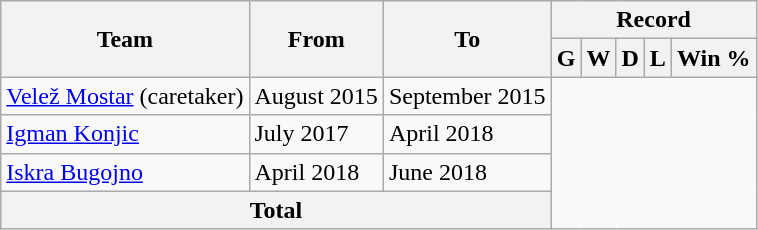<table class="wikitable" tyle="text-align: center">
<tr>
<th rowspan="2">Team</th>
<th rowspan="2">From</th>
<th rowspan="2">To</th>
<th colspan="5">Record</th>
</tr>
<tr>
<th>G</th>
<th>W</th>
<th>D</th>
<th>L</th>
<th>Win %</th>
</tr>
<tr>
<td align=left><a href='#'>Velež Mostar</a> (caretaker)</td>
<td align=left>August 2015</td>
<td align=left>September 2015<br></td>
</tr>
<tr>
<td align="left"><a href='#'>Igman Konjic</a></td>
<td align="left">July 2017</td>
<td align="left">April 2018<br></td>
</tr>
<tr>
<td align=left><a href='#'>Iskra Bugojno</a></td>
<td align=left>April 2018</td>
<td align=left>June 2018<br></td>
</tr>
<tr>
<th colspan="3">Total<br></th>
</tr>
</table>
